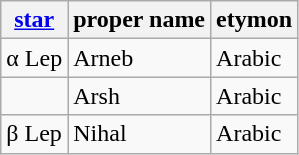<table class=wikitable>
<tr>
<th><a href='#'>star</a></th>
<th>proper name</th>
<th>etymon</th>
</tr>
<tr>
<td>α Lep</td>
<td>Arneb</td>
<td>Arabic</td>
</tr>
<tr>
<td></td>
<td>Arsh</td>
<td>Arabic</td>
</tr>
<tr>
<td>β Lep</td>
<td>Nihal</td>
<td>Arabic</td>
</tr>
</table>
